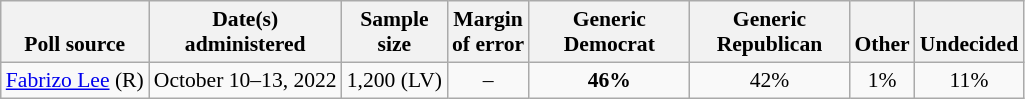<table class="wikitable" style="font-size:90%;text-align:center;">
<tr valign=bottom>
<th>Poll source</th>
<th>Date(s)<br>administered</th>
<th>Sample<br>size</th>
<th>Margin<br>of error</th>
<th style="width:100px;">Generic<br>Democrat</th>
<th style="width:100px;">Generic<br>Republican</th>
<th>Other</th>
<th>Undecided</th>
</tr>
<tr>
<td style="text-align:left;"><a href='#'>Fabrizo Lee</a> (R)</td>
<td>October 10–13, 2022</td>
<td>1,200 (LV)</td>
<td>–</td>
<td><strong>46%</strong></td>
<td>42%</td>
<td>1%</td>
<td>11%</td>
</tr>
</table>
